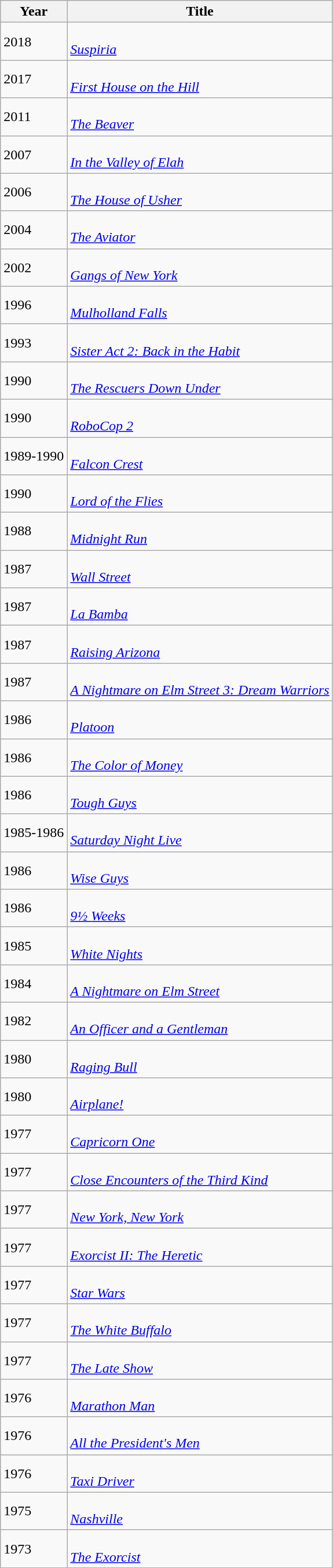<table class="wikitable sortable">
<tr>
<th>Year</th>
<th>Title</th>
</tr>
<tr>
<td>2018</td>
<td><br><em><a href='#'>Suspiria</a></em></td>
</tr>
<tr>
<td>2017</td>
<td><br><em><a href='#'>First House on the Hill</a></em></td>
</tr>
<tr>
<td>2011</td>
<td><br><em><a href='#'>The Beaver</a></em></td>
</tr>
<tr>
<td>2007</td>
<td><br><em><a href='#'>In the Valley of Elah</a></em></td>
</tr>
<tr>
<td>2006</td>
<td><br><em><a href='#'>The House of Usher</a></em></td>
</tr>
<tr>
<td>2004</td>
<td><br><em><a href='#'>The Aviator</a></em></td>
</tr>
<tr>
<td>2002</td>
<td><br><em><a href='#'>Gangs of New York</a></em></td>
</tr>
<tr>
<td>1996</td>
<td><br><em><a href='#'>Mulholland Falls</a></em></td>
</tr>
<tr>
<td>1993</td>
<td><br><em><a href='#'>Sister Act 2: Back in the Habit</a></em></td>
</tr>
<tr>
<td>1990</td>
<td><br><em><a href='#'>The Rescuers Down Under</a></em></td>
</tr>
<tr>
<td>1990</td>
<td><br><em><a href='#'>RoboCop 2</a></em></td>
</tr>
<tr>
<td>1989-1990</td>
<td><br><em><a href='#'>Falcon Crest</a></em></td>
</tr>
<tr>
<td>1990</td>
<td><br><em><a href='#'>Lord of the Flies</a></em></td>
</tr>
<tr>
<td>1988</td>
<td><br><em><a href='#'>Midnight Run</a></em></td>
</tr>
<tr>
<td>1987</td>
<td><br><em><a href='#'>Wall Street</a></em></td>
</tr>
<tr>
<td>1987</td>
<td><br><em><a href='#'>La Bamba</a></em></td>
</tr>
<tr>
<td>1987</td>
<td><br><em><a href='#'>Raising Arizona</a></em></td>
</tr>
<tr>
<td>1987</td>
<td><br><em><a href='#'>A Nightmare on Elm Street 3: Dream Warriors</a></em></td>
</tr>
<tr>
<td>1986</td>
<td><br><em><a href='#'>Platoon</a></em></td>
</tr>
<tr>
<td>1986</td>
<td><br><em><a href='#'>The Color of Money</a></em></td>
</tr>
<tr>
<td>1986</td>
<td><br><em><a href='#'>Tough Guys</a></em></td>
</tr>
<tr>
<td>1985-1986</td>
<td><br><em><a href='#'>Saturday Night Live</a></em></td>
</tr>
<tr>
<td>1986</td>
<td><br><em><a href='#'>Wise Guys</a></em></td>
</tr>
<tr>
<td>1986</td>
<td><br><em><a href='#'>9½ Weeks</a></em></td>
</tr>
<tr>
<td>1985</td>
<td><br><em><a href='#'>White Nights</a></em></td>
</tr>
<tr>
<td>1984</td>
<td><br><em><a href='#'>A Nightmare on Elm Street</a></em></td>
</tr>
<tr>
<td>1982</td>
<td><br><em><a href='#'>An Officer and a Gentleman</a></em></td>
</tr>
<tr>
<td>1980</td>
<td><br><em><a href='#'>Raging Bull</a></em></td>
</tr>
<tr>
<td>1980</td>
<td><br><em><a href='#'>Airplane!</a></em></td>
</tr>
<tr>
<td>1977</td>
<td><br><em><a href='#'>Capricorn One</a></em></td>
</tr>
<tr>
<td>1977</td>
<td><br><em><a href='#'>Close Encounters of the Third Kind</a></em></td>
</tr>
<tr>
<td>1977</td>
<td><br><em><a href='#'>New York, New York</a></em></td>
</tr>
<tr>
<td>1977</td>
<td><br><em><a href='#'>Exorcist II: The Heretic</a></em></td>
</tr>
<tr>
<td>1977</td>
<td><br><em><a href='#'>Star Wars</a></em></td>
</tr>
<tr>
<td>1977</td>
<td><br><em><a href='#'>The White Buffalo</a></em></td>
</tr>
<tr>
<td>1977</td>
<td><br><em><a href='#'>The Late Show</a></em></td>
</tr>
<tr>
<td>1976</td>
<td><br><em><a href='#'>Marathon Man</a></em></td>
</tr>
<tr>
<td>1976</td>
<td><br><em><a href='#'>All the President's Men</a></em></td>
</tr>
<tr>
<td>1976</td>
<td><br><em><a href='#'>Taxi Driver</a></em></td>
</tr>
<tr>
<td>1975</td>
<td><br><em><a href='#'>Nashville</a></em></td>
</tr>
<tr>
<td>1973</td>
<td><br><em><a href='#'>The Exorcist</a></em></td>
</tr>
</table>
